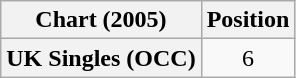<table class="wikitable plainrowheaders" style="text-align:center">
<tr>
<th>Chart (2005)</th>
<th>Position</th>
</tr>
<tr>
<th scope="row">UK Singles (OCC)</th>
<td>6</td>
</tr>
</table>
